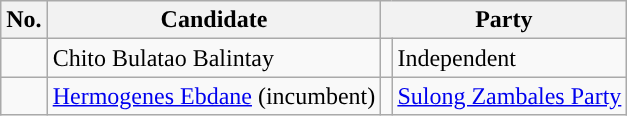<table class="wikitable sortable" style="text-align:left;">
<tr>
<th>No.</th>
<th>Candidate</th>
<th colspan="2">Party</th>
</tr>
<tr>
<td></td>
<td>Chito Bulatao Balintay</td>
<td></td>
<td>Independent</td>
</tr>
<tr>
<td></td>
<td><a href='#'>Hermogenes Ebdane</a> (incumbent)</td>
<td></td>
<td><a href='#'>Sulong Zambales Party</a></td>
</tr>
</table>
